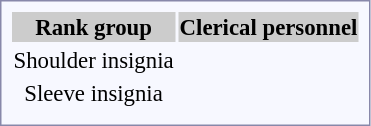<table style="border:1px solid #8888aa; background-color:#f7f8ff; padding:5px; font-size:95%; margin: 0px 12px 12px 0px; text-align:center;">
<tr style="background-color:#CCCCCC;">
<th>Rank group</th>
<th colspan=2>Clerical personnel</th>
</tr>
<tr>
<td>Shoulder insignia</td>
<td></td>
<td></td>
</tr>
<tr>
<td>Sleeve insignia</td>
<td></td>
<td></td>
</tr>
<tr>
<td></td>
<td></td>
<td></td>
</tr>
</table>
